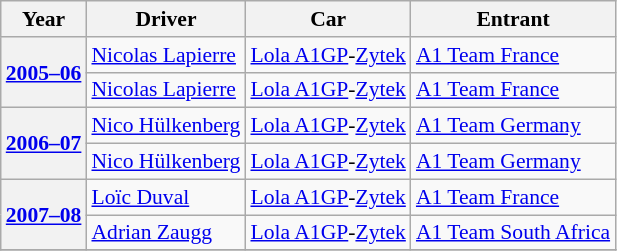<table class="wikitable" style="font-size: 90%;">
<tr>
<th>Year</th>
<th>Driver</th>
<th>Car</th>
<th>Entrant</th>
</tr>
<tr>
<th rowspan=2><a href='#'>2005–06</a></th>
<td> <a href='#'>Nicolas Lapierre</a></td>
<td><a href='#'>Lola A1GP</a>-<a href='#'>Zytek</a></td>
<td><a href='#'>A1 Team France</a></td>
</tr>
<tr>
<td> <a href='#'>Nicolas Lapierre</a></td>
<td><a href='#'>Lola A1GP</a>-<a href='#'>Zytek</a></td>
<td><a href='#'>A1 Team France</a></td>
</tr>
<tr>
<th rowspan=2><a href='#'>2006–07</a></th>
<td> <a href='#'>Nico Hülkenberg</a></td>
<td><a href='#'>Lola A1GP</a>-<a href='#'>Zytek</a></td>
<td><a href='#'>A1 Team Germany</a></td>
</tr>
<tr>
<td> <a href='#'>Nico Hülkenberg</a></td>
<td><a href='#'>Lola A1GP</a>-<a href='#'>Zytek</a></td>
<td><a href='#'>A1 Team Germany</a></td>
</tr>
<tr>
<th rowspan=2><a href='#'>2007–08</a></th>
<td> <a href='#'>Loïc Duval</a></td>
<td><a href='#'>Lola A1GP</a>-<a href='#'>Zytek</a></td>
<td><a href='#'>A1 Team France</a></td>
</tr>
<tr>
<td> <a href='#'>Adrian Zaugg</a></td>
<td><a href='#'>Lola A1GP</a>-<a href='#'>Zytek</a></td>
<td><a href='#'>A1 Team South Africa</a></td>
</tr>
<tr>
</tr>
</table>
